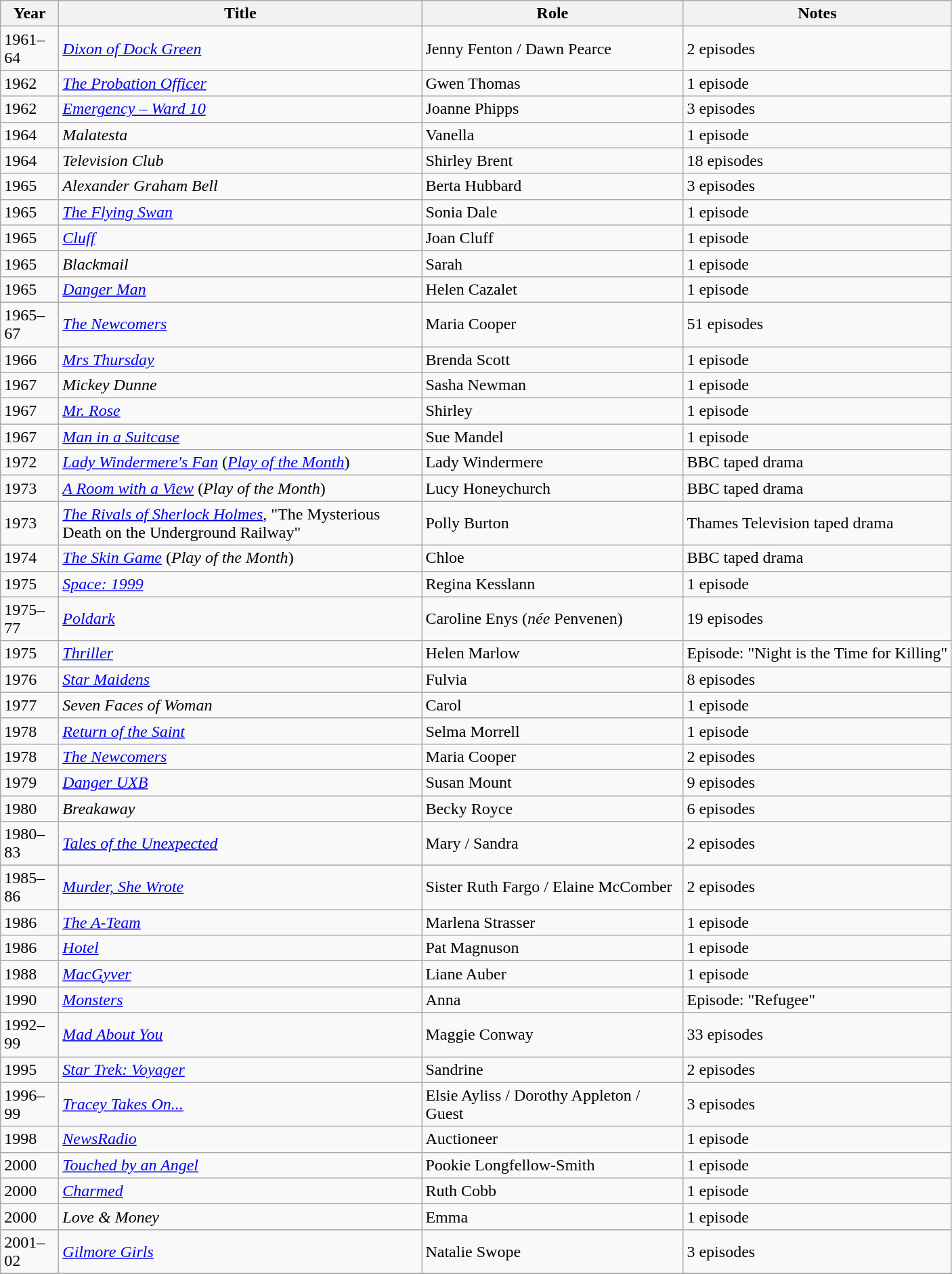<table class="wikitable sortable">
<tr>
<th scope="col" style="width: 50px;">Year</th>
<th scope="col" style="width: 350px;">Title</th>
<th scope="col" style="width: 250px;">Role</th>
<th>Notes</th>
</tr>
<tr>
<td>1961–64</td>
<td><em><a href='#'>Dixon of Dock Green</a></em></td>
<td>Jenny Fenton / Dawn Pearce</td>
<td>2 episodes</td>
</tr>
<tr>
<td>1962</td>
<td><em><a href='#'>The Probation Officer</a></em></td>
<td>Gwen Thomas</td>
<td>1 episode</td>
</tr>
<tr>
<td>1962</td>
<td><em><a href='#'>Emergency – Ward 10</a></em></td>
<td>Joanne Phipps</td>
<td>3 episodes</td>
</tr>
<tr>
<td>1964</td>
<td><em>Malatesta</em></td>
<td>Vanella</td>
<td>1 episode</td>
</tr>
<tr>
<td>1964</td>
<td><em>Television Club </em></td>
<td>Shirley Brent</td>
<td>18 episodes</td>
</tr>
<tr>
<td>1965</td>
<td><em>Alexander Graham Bell</em></td>
<td>Berta Hubbard</td>
<td>3 episodes</td>
</tr>
<tr>
<td>1965</td>
<td><em><a href='#'>The Flying Swan</a></em></td>
<td>Sonia Dale</td>
<td>1 episode</td>
</tr>
<tr>
<td>1965</td>
<td><em><a href='#'>Cluff</a></em></td>
<td>Joan Cluff</td>
<td>1 episode</td>
</tr>
<tr>
<td>1965</td>
<td><em>Blackmail</em></td>
<td>Sarah</td>
<td>1 episode</td>
</tr>
<tr>
<td>1965</td>
<td><em><a href='#'>Danger Man</a></em></td>
<td>Helen Cazalet</td>
<td>1 episode</td>
</tr>
<tr>
<td>1965–67</td>
<td><em><a href='#'>The Newcomers</a></em></td>
<td>Maria Cooper</td>
<td>51 episodes</td>
</tr>
<tr>
<td>1966</td>
<td><em><a href='#'>Mrs Thursday</a></em></td>
<td>Brenda Scott</td>
<td>1 episode</td>
</tr>
<tr>
<td>1967</td>
<td><em>Mickey Dunne</em></td>
<td>Sasha Newman</td>
<td>1 episode</td>
</tr>
<tr>
<td>1967</td>
<td><em><a href='#'>Mr. Rose</a></em></td>
<td>Shirley</td>
<td>1 episode</td>
</tr>
<tr>
<td>1967</td>
<td><em><a href='#'>Man in a Suitcase</a></em></td>
<td>Sue Mandel</td>
<td>1 episode</td>
</tr>
<tr>
<td>1972</td>
<td><em><a href='#'>Lady Windermere's Fan</a></em> (<em><a href='#'>Play of the Month</a></em>)</td>
<td>Lady Windermere</td>
<td>BBC taped drama</td>
</tr>
<tr>
<td>1973</td>
<td><em><a href='#'>A Room with a View</a></em> (<em>Play of the Month</em>)</td>
<td>Lucy Honeychurch</td>
<td>BBC taped drama</td>
</tr>
<tr>
<td>1973</td>
<td><em><a href='#'>The Rivals of Sherlock Holmes</a></em>, "The Mysterious Death on the Underground Railway"</td>
<td>Polly Burton</td>
<td>Thames Television taped drama</td>
</tr>
<tr>
<td>1974</td>
<td><em><a href='#'>The Skin Game</a></em> (<em>Play of the Month</em>)</td>
<td>Chloe</td>
<td>BBC taped drama</td>
</tr>
<tr>
<td>1975</td>
<td><em><a href='#'>Space: 1999</a></em></td>
<td>Regina Kesslann</td>
<td>1 episode</td>
</tr>
<tr>
<td>1975–77</td>
<td><em><a href='#'>Poldark</a></em></td>
<td>Caroline Enys (<em>née</em> Penvenen)</td>
<td>19 episodes</td>
</tr>
<tr>
<td>1975</td>
<td><em><a href='#'>Thriller</a></em></td>
<td>Helen Marlow</td>
<td>Episode: "Night is the Time for Killing"</td>
</tr>
<tr>
<td>1976</td>
<td><em><a href='#'>Star Maidens</a></em></td>
<td>Fulvia</td>
<td>8 episodes</td>
</tr>
<tr>
<td>1977</td>
<td><em>Seven Faces of Woman </em></td>
<td>Carol</td>
<td>1 episode</td>
</tr>
<tr>
<td>1978</td>
<td><em><a href='#'>Return of the Saint</a></em></td>
<td>Selma Morrell</td>
<td>1 episode</td>
</tr>
<tr>
<td>1978</td>
<td><em><a href='#'>The Newcomers</a></em></td>
<td>Maria Cooper</td>
<td>2 episodes</td>
</tr>
<tr>
<td>1979</td>
<td><em><a href='#'>Danger UXB</a></em></td>
<td>Susan Mount</td>
<td>9 episodes</td>
</tr>
<tr>
<td>1980</td>
<td><em>Breakaway</em></td>
<td>Becky Royce</td>
<td>6 episodes</td>
</tr>
<tr>
<td>1980–83</td>
<td><em><a href='#'>Tales of the Unexpected</a></em></td>
<td>Mary / Sandra</td>
<td>2 episodes</td>
</tr>
<tr>
<td>1985–86</td>
<td><em><a href='#'>Murder, She Wrote</a></em></td>
<td>Sister Ruth Fargo / Elaine McComber</td>
<td>2 episodes</td>
</tr>
<tr>
<td>1986</td>
<td><em><a href='#'>The A-Team</a></em></td>
<td>Marlena Strasser</td>
<td>1 episode</td>
</tr>
<tr>
<td>1986</td>
<td><em><a href='#'>Hotel</a></em></td>
<td>Pat Magnuson</td>
<td>1 episode</td>
</tr>
<tr>
<td>1988</td>
<td><em><a href='#'>MacGyver</a></em></td>
<td>Liane Auber</td>
<td>1 episode</td>
</tr>
<tr>
<td>1990</td>
<td><em><a href='#'>Monsters</a></em></td>
<td>Anna</td>
<td>Episode: "Refugee"</td>
</tr>
<tr>
<td>1992–99</td>
<td><em><a href='#'>Mad About You</a></em></td>
<td>Maggie Conway</td>
<td>33 episodes</td>
</tr>
<tr>
<td>1995</td>
<td><em><a href='#'>Star Trek: Voyager</a></em></td>
<td>Sandrine</td>
<td>2 episodes</td>
</tr>
<tr>
<td>1996–99</td>
<td><em><a href='#'>Tracey Takes On...</a></em></td>
<td>Elsie Ayliss / Dorothy Appleton / Guest</td>
<td>3 episodes</td>
</tr>
<tr>
<td>1998</td>
<td><em><a href='#'>NewsRadio</a></em></td>
<td>Auctioneer</td>
<td>1 episode</td>
</tr>
<tr>
<td>2000</td>
<td><em><a href='#'>Touched by an Angel</a></em></td>
<td>Pookie Longfellow-Smith</td>
<td>1 episode</td>
</tr>
<tr>
<td>2000</td>
<td><em><a href='#'>Charmed</a></em></td>
<td>Ruth Cobb</td>
<td>1 episode</td>
</tr>
<tr>
<td>2000</td>
<td><em>Love & Money</em></td>
<td>Emma</td>
<td>1 episode</td>
</tr>
<tr>
<td>2001–02</td>
<td><em><a href='#'>Gilmore Girls</a></em></td>
<td>Natalie Swope</td>
<td>3 episodes</td>
</tr>
<tr>
</tr>
</table>
